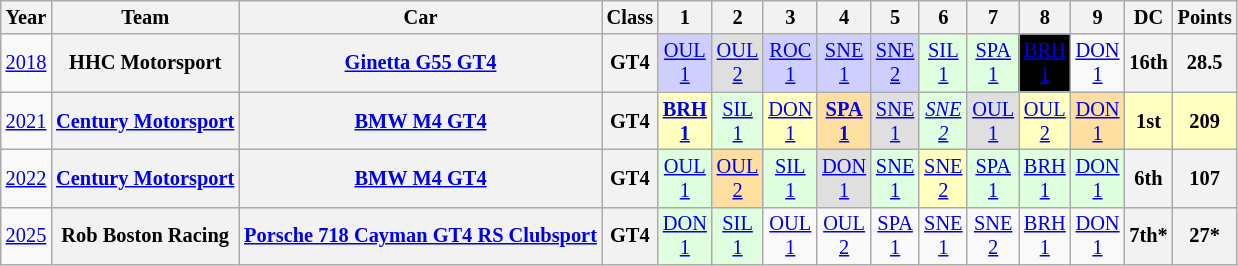<table class="wikitable" style="text-align:center; font-size:85%">
<tr>
<th>Year</th>
<th>Team</th>
<th>Car</th>
<th>Class</th>
<th>1</th>
<th>2</th>
<th>3</th>
<th>4</th>
<th>5</th>
<th>6</th>
<th>7</th>
<th>8</th>
<th>9</th>
<th>DC</th>
<th>Points</th>
</tr>
<tr>
<td><a href='#'>2018</a></td>
<th nowrap>HHC Motorsport</th>
<th nowrap><a href='#'>Ginetta G55 GT4</a></th>
<th>GT4</th>
<td style="background:#CFCFFF;"><a href='#'>OUL<br>1</a><br></td>
<td style="background:#DFDFDF;"><a href='#'>OUL<br>2</a><br></td>
<td style="background:#CFCFFF;"><a href='#'>ROC<br>1</a><br></td>
<td style="background:#CFCFFF;"><a href='#'>SNE<br>1</a><br></td>
<td style="background:#CFCFFF;"><a href='#'>SNE<br>2</a><br></td>
<td style="background:#DFFFDF;"><a href='#'>SIL<br>1</a><br></td>
<td style="background:#DFFFDF;"><a href='#'>SPA<br>1</a><br></td>
<td style="background:#000000; color:white"><a href='#'><span>BRH<br>1</span></a><br></td>
<td><a href='#'>DON<br>1</a></td>
<th>16th</th>
<th>28.5</th>
</tr>
<tr>
<td><a href='#'>2021</a></td>
<th nowrap><a href='#'>Century Motorsport</a></th>
<th nowrap><a href='#'>BMW M4 GT4</a></th>
<th>GT4</th>
<td style="background:#FFFFBF;"><strong><a href='#'>BRH<br>1</a></strong><br></td>
<td style="background:#DFFFDF;"><a href='#'>SIL<br>1</a><br></td>
<td style="background:#FFFFBF;"><a href='#'>DON<br>1</a><br></td>
<td style="background:#FFDF9F;"><strong><a href='#'>SPA<br>1</a></strong><br></td>
<td style="background:#DFDFDF;"><a href='#'>SNE<br>1</a><br></td>
<td style="background:#DFFFDF;"><em><a href='#'>SNE<br>2</a></em><br></td>
<td style="background:#DFDFDF;"><a href='#'>OUL<br>1</a><br></td>
<td style="background:#FFFFBF;"><a href='#'>OUL<br>2</a><br></td>
<td style="background:#FFDF9F;"><a href='#'>DON<br>1</a><br></td>
<th style="background:#FFFFBF;">1st</th>
<th style="background:#FFFFBF;">209</th>
</tr>
<tr>
<td><a href='#'>2022</a></td>
<th nowrap><a href='#'>Century Motorsport</a></th>
<th nowrap><a href='#'>BMW M4 GT4</a></th>
<th>GT4</th>
<td style="background:#DFFFDF;"><a href='#'>OUL<br>1</a><br></td>
<td style="background:#FFDF9F;"><a href='#'>OUL<br>2</a><br></td>
<td style="background:#DFFFDF;"><a href='#'>SIL<br>1</a><br></td>
<td style="background:#DFDFDF;"><a href='#'>DON<br>1</a><br></td>
<td style="background:#DFFFDF;"><a href='#'>SNE<br>1</a><br></td>
<td style="background:#FFFFBF;"><a href='#'>SNE<br>2</a><br></td>
<td style="background:#DFFFDF;"><a href='#'>SPA<br>1</a><br></td>
<td style="background:#DFFFDF;"><a href='#'>BRH<br>1</a><br></td>
<td style="background:#DFFFDF;"><a href='#'>DON<br>1</a><br></td>
<th>6th</th>
<th>107</th>
</tr>
<tr>
<td><a href='#'>2025</a></td>
<th>Rob Boston Racing</th>
<th><a href='#'>Porsche 718 Cayman GT4 RS Clubsport</a></th>
<th>GT4</th>
<td style="background:#DFFFDF;"><a href='#'>DON<br>1</a><br></td>
<td style="background:#DFFFDF;"><a href='#'>SIL<br>1</a><br></td>
<td><a href='#'>OUL<br>1</a></td>
<td><a href='#'>OUL<br>2</a></td>
<td style="background:#;"><a href='#'>SPA<br>1</a><br></td>
<td style="background:#;"><a href='#'>SNE<br>1</a><br></td>
<td style="background:#;"><a href='#'>SNE<br>2</a><br></td>
<td style="background:#;"><a href='#'>BRH<br>1</a><br></td>
<td style="background:#;"><a href='#'>DON<br>1</a><br></td>
<th>7th*</th>
<th>27*</th>
</tr>
</table>
